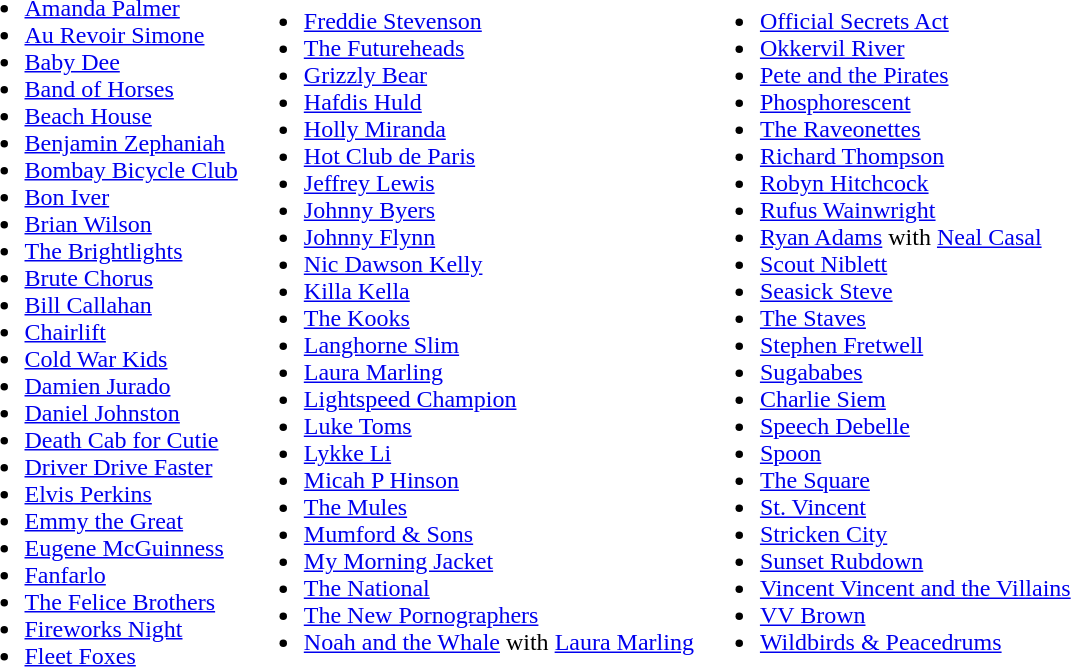<table>
<tr>
<td><br><ul><li><a href='#'>Amanda Palmer</a></li><li><a href='#'>Au Revoir Simone</a></li><li><a href='#'>Baby Dee</a></li><li><a href='#'>Band of Horses</a></li><li><a href='#'>Beach House</a></li><li><a href='#'>Benjamin Zephaniah</a></li><li><a href='#'>Bombay Bicycle Club</a></li><li><a href='#'>Bon Iver</a></li><li><a href='#'>Brian Wilson</a></li><li><a href='#'>The Brightlights</a></li><li><a href='#'>Brute Chorus</a></li><li><a href='#'>Bill Callahan</a></li><li><a href='#'>Chairlift</a></li><li><a href='#'>Cold War Kids</a></li><li><a href='#'>Damien Jurado</a></li><li><a href='#'>Daniel Johnston</a></li><li><a href='#'>Death Cab for Cutie</a></li><li><a href='#'>Driver Drive Faster</a></li><li><a href='#'>Elvis Perkins</a></li><li><a href='#'>Emmy the Great</a></li><li><a href='#'>Eugene McGuinness</a></li><li><a href='#'>Fanfarlo</a></li><li><a href='#'>The Felice Brothers</a></li><li><a href='#'>Fireworks Night</a></li><li><a href='#'>Fleet Foxes</a></li></ul></td>
<td><br><ul><li><a href='#'>Freddie Stevenson</a></li><li><a href='#'>The Futureheads</a></li><li><a href='#'>Grizzly Bear</a></li><li><a href='#'>Hafdis Huld</a></li><li><a href='#'>Holly Miranda</a></li><li><a href='#'>Hot Club de Paris</a></li><li><a href='#'>Jeffrey Lewis</a></li><li><a href='#'>Johnny Byers</a></li><li><a href='#'>Johnny Flynn</a></li><li><a href='#'>Nic Dawson Kelly</a></li><li><a href='#'>Killa Kella</a></li><li><a href='#'>The Kooks</a></li><li><a href='#'>Langhorne Slim</a></li><li><a href='#'>Laura Marling</a></li><li><a href='#'>Lightspeed Champion</a></li><li><a href='#'>Luke Toms</a></li><li><a href='#'>Lykke Li</a></li><li><a href='#'>Micah P Hinson</a></li><li><a href='#'>The Mules</a></li><li><a href='#'>Mumford & Sons</a></li><li><a href='#'>My Morning Jacket</a></li><li><a href='#'>The National</a></li><li><a href='#'>The New Pornographers</a></li><li><a href='#'>Noah and the Whale</a> with <a href='#'>Laura Marling</a></li></ul></td>
<td><br><ul><li><a href='#'>Official Secrets Act</a></li><li><a href='#'>Okkervil River</a></li><li><a href='#'>Pete and the Pirates</a></li><li><a href='#'>Phosphorescent</a></li><li><a href='#'>The Raveonettes</a></li><li><a href='#'>Richard Thompson</a></li><li><a href='#'>Robyn Hitchcock</a></li><li><a href='#'>Rufus Wainwright</a></li><li><a href='#'>Ryan Adams</a> with <a href='#'>Neal Casal</a></li><li><a href='#'>Scout Niblett</a></li><li><a href='#'>Seasick Steve</a></li><li><a href='#'>The Staves</a></li><li><a href='#'>Stephen Fretwell</a></li><li><a href='#'>Sugababes</a></li><li><a href='#'>Charlie Siem</a></li><li><a href='#'>Speech Debelle</a></li><li><a href='#'>Spoon</a></li><li><a href='#'>The Square</a></li><li><a href='#'>St. Vincent</a></li><li><a href='#'>Stricken City</a></li><li><a href='#'>Sunset Rubdown</a></li><li><a href='#'>Vincent Vincent and the Villains</a></li><li><a href='#'>VV Brown</a></li><li><a href='#'>Wildbirds & Peacedrums</a></li></ul></td>
</tr>
</table>
